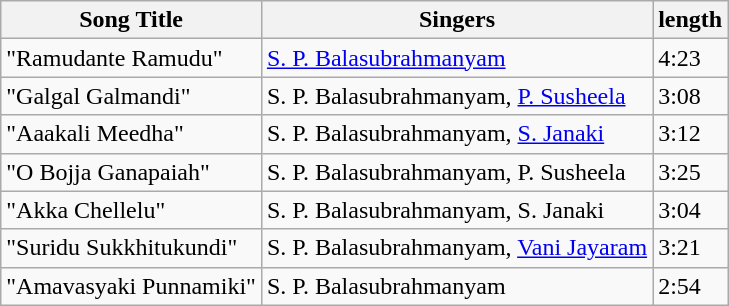<table class="wikitable">
<tr>
<th>Song Title</th>
<th>Singers</th>
<th>length</th>
</tr>
<tr>
<td>"Ramudante Ramudu"</td>
<td><a href='#'>S. P. Balasubrahmanyam</a></td>
<td>4:23</td>
</tr>
<tr>
<td>"Galgal Galmandi"</td>
<td>S. P. Balasubrahmanyam, <a href='#'>P. Susheela</a></td>
<td>3:08</td>
</tr>
<tr>
<td>"Aaakali Meedha"</td>
<td>S. P. Balasubrahmanyam, <a href='#'>S. Janaki</a></td>
<td>3:12</td>
</tr>
<tr>
<td>"O Bojja Ganapaiah"</td>
<td>S. P. Balasubrahmanyam, P. Susheela</td>
<td>3:25</td>
</tr>
<tr>
<td>"Akka Chellelu"</td>
<td>S. P. Balasubrahmanyam, S. Janaki</td>
<td>3:04</td>
</tr>
<tr>
<td>"Suridu Sukkhitukundi"</td>
<td>S. P. Balasubrahmanyam, <a href='#'>Vani Jayaram</a></td>
<td>3:21</td>
</tr>
<tr>
<td>"Amavasyaki Punnamiki"</td>
<td>S. P. Balasubrahmanyam</td>
<td>2:54</td>
</tr>
</table>
